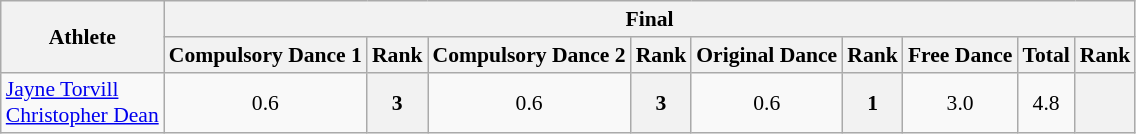<table class="wikitable" style="font-size:90%">
<tr>
<th rowspan="2">Athlete</th>
<th colspan="9">Final</th>
</tr>
<tr>
<th>Compulsory Dance 1</th>
<th>Rank</th>
<th>Compulsory Dance 2</th>
<th>Rank</th>
<th>Original Dance</th>
<th>Rank</th>
<th>Free Dance</th>
<th>Total</th>
<th>Rank</th>
</tr>
<tr>
<td><a href='#'>Jayne Torvill</a><br><a href='#'>Christopher Dean</a></td>
<td align="center">0.6</td>
<th align="center">3</th>
<td align="center">0.6</td>
<th align="center">3</th>
<td align="center">0.6</td>
<th align="center">1</th>
<td align="center">3.0</td>
<td align="center">4.8</td>
<th align="center"></th>
</tr>
</table>
